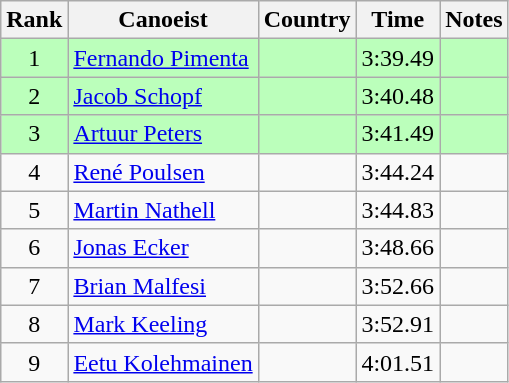<table class="wikitable" style="text-align:center">
<tr>
<th>Rank</th>
<th>Canoeist</th>
<th>Country</th>
<th>Time</th>
<th>Notes</th>
</tr>
<tr bgcolor=bbffbb>
<td>1</td>
<td align="left"><a href='#'>Fernando Pimenta</a></td>
<td align="left"></td>
<td>3:39.49</td>
<td></td>
</tr>
<tr bgcolor=bbffbb>
<td>2</td>
<td align="left"><a href='#'>Jacob Schopf</a></td>
<td align="left"></td>
<td>3:40.48</td>
<td></td>
</tr>
<tr bgcolor=bbffbb>
<td>3</td>
<td align="left"><a href='#'>Artuur Peters</a></td>
<td align="left"></td>
<td>3:41.49</td>
<td></td>
</tr>
<tr>
<td>4</td>
<td align="left"><a href='#'>René Poulsen</a></td>
<td align="left"></td>
<td>3:44.24</td>
<td></td>
</tr>
<tr>
<td>5</td>
<td align="left"><a href='#'>Martin Nathell</a></td>
<td align="left"></td>
<td>3:44.83</td>
<td></td>
</tr>
<tr>
<td>6</td>
<td align="left"><a href='#'>Jonas Ecker</a></td>
<td align="left"></td>
<td>3:48.66</td>
<td></td>
</tr>
<tr>
<td>7</td>
<td align="left"><a href='#'>Brian Malfesi</a></td>
<td align="left"></td>
<td>3:52.66</td>
<td></td>
</tr>
<tr>
<td>8</td>
<td align="left"><a href='#'>Mark Keeling</a></td>
<td align="left"></td>
<td>3:52.91</td>
<td></td>
</tr>
<tr>
<td>9</td>
<td align="left"><a href='#'>Eetu Kolehmainen</a></td>
<td align="left"></td>
<td>4:01.51</td>
<td></td>
</tr>
</table>
